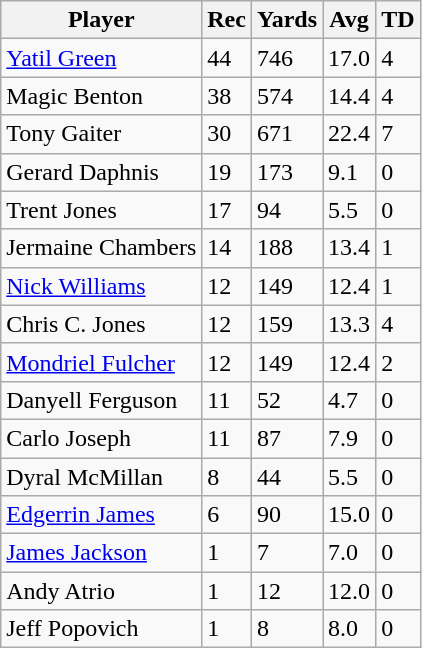<table class="wikitable">
<tr>
<th>Player</th>
<th>Rec</th>
<th>Yards</th>
<th>Avg</th>
<th>TD</th>
</tr>
<tr>
<td><a href='#'>Yatil Green</a></td>
<td>44</td>
<td>746</td>
<td>17.0</td>
<td>4</td>
</tr>
<tr>
<td>Magic Benton</td>
<td>38</td>
<td>574</td>
<td>14.4</td>
<td>4</td>
</tr>
<tr>
<td>Tony Gaiter</td>
<td>30</td>
<td>671</td>
<td>22.4</td>
<td>7</td>
</tr>
<tr>
<td>Gerard Daphnis</td>
<td>19</td>
<td>173</td>
<td>9.1</td>
<td>0</td>
</tr>
<tr>
<td>Trent Jones</td>
<td>17</td>
<td>94</td>
<td>5.5</td>
<td>0</td>
</tr>
<tr>
<td>Jermaine Chambers</td>
<td>14</td>
<td>188</td>
<td>13.4</td>
<td>1</td>
</tr>
<tr>
<td><a href='#'>Nick Williams</a></td>
<td>12</td>
<td>149</td>
<td>12.4</td>
<td>1</td>
</tr>
<tr>
<td>Chris C. Jones</td>
<td>12</td>
<td>159</td>
<td>13.3</td>
<td>4</td>
</tr>
<tr>
<td><a href='#'>Mondriel Fulcher</a></td>
<td>12</td>
<td>149</td>
<td>12.4</td>
<td>2</td>
</tr>
<tr>
<td>Danyell Ferguson</td>
<td>11</td>
<td>52</td>
<td>4.7</td>
<td>0</td>
</tr>
<tr>
<td>Carlo Joseph</td>
<td>11</td>
<td>87</td>
<td>7.9</td>
<td>0</td>
</tr>
<tr>
<td>Dyral McMillan</td>
<td>8</td>
<td>44</td>
<td>5.5</td>
<td>0</td>
</tr>
<tr>
<td><a href='#'>Edgerrin James</a></td>
<td>6</td>
<td>90</td>
<td>15.0</td>
<td>0</td>
</tr>
<tr>
<td><a href='#'>James Jackson</a></td>
<td>1</td>
<td>7</td>
<td>7.0</td>
<td>0</td>
</tr>
<tr>
<td>Andy Atrio</td>
<td>1</td>
<td>12</td>
<td>12.0</td>
<td>0</td>
</tr>
<tr>
<td>Jeff Popovich</td>
<td>1</td>
<td>8</td>
<td>8.0</td>
<td>0</td>
</tr>
</table>
